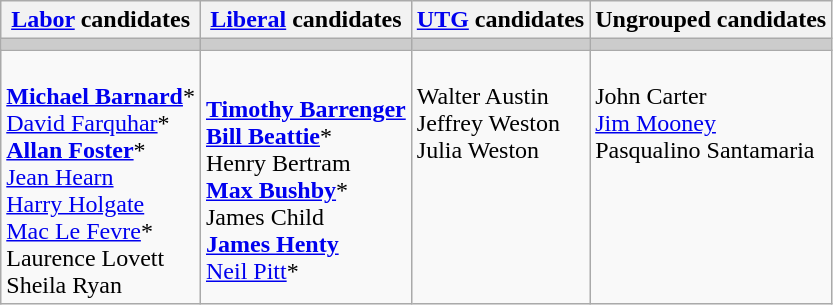<table class="wikitable">
<tr>
<th><a href='#'>Labor</a> candidates</th>
<th><a href='#'>Liberal</a> candidates</th>
<th><a href='#'>UTG</a> candidates</th>
<th>Ungrouped candidates</th>
</tr>
<tr bgcolor="#cccccc">
<td></td>
<td></td>
<td></td>
<td></td>
</tr>
<tr>
<td><br><strong><a href='#'>Michael Barnard</a></strong>*<br>
<a href='#'>David Farquhar</a>*<br>
<strong><a href='#'>Allan Foster</a></strong>*<br>
<a href='#'>Jean Hearn</a><br>
<a href='#'>Harry Holgate</a><br>
<a href='#'>Mac Le Fevre</a>*<br>
Laurence Lovett<br>
Sheila Ryan</td>
<td><br><strong><a href='#'>Timothy Barrenger</a></strong><br>
<strong><a href='#'>Bill Beattie</a></strong>*<br>
Henry Bertram<br>
<strong><a href='#'>Max Bushby</a></strong>*<br>
James Child<br>
<strong><a href='#'>James Henty</a></strong><br>
<a href='#'>Neil Pitt</a>*</td>
<td valign=top><br>Walter Austin<br>
Jeffrey Weston<br>
Julia Weston</td>
<td valign=top><br>John Carter<br>
<a href='#'>Jim Mooney</a><br>
Pasqualino Santamaria</td>
</tr>
</table>
